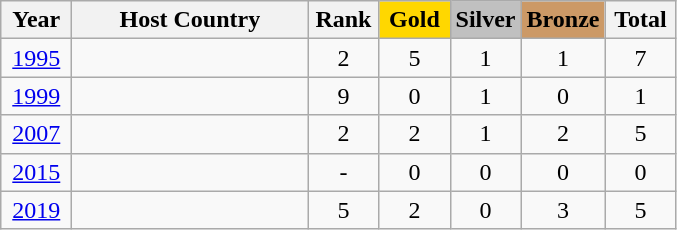<table class="wikitable">
<tr>
<th width=40>Year</th>
<th width=150>Host Country</th>
<th width=40>Rank</th>
<td width=40 bgcolor=gold align="center"><strong>Gold</strong></td>
<td width=40 bgcolor=silver align="center"><strong>Silver</strong></td>
<td width=4 bgcolor=#cc9966 align="center"><strong>Bronze</strong></td>
<th width=40>Total</th>
</tr>
<tr align="center">
<td><a href='#'>1995</a></td>
<td align="left"></td>
<td>2</td>
<td>5</td>
<td>1</td>
<td>1</td>
<td>7</td>
</tr>
<tr align="center">
<td><a href='#'>1999</a></td>
<td align="left"></td>
<td>9</td>
<td>0</td>
<td>1</td>
<td>0</td>
<td>1</td>
</tr>
<tr align="center">
<td><a href='#'>2007</a></td>
<td align="left"></td>
<td>2</td>
<td>2</td>
<td>1</td>
<td>2</td>
<td>5</td>
</tr>
<tr align="center">
<td><a href='#'>2015</a></td>
<td align="left"></td>
<td>-</td>
<td>0</td>
<td>0</td>
<td>0</td>
<td>0</td>
</tr>
<tr align="center">
<td><a href='#'>2019</a></td>
<td align="left"></td>
<td>5</td>
<td>2</td>
<td>0</td>
<td>3</td>
<td>5</td>
</tr>
</table>
